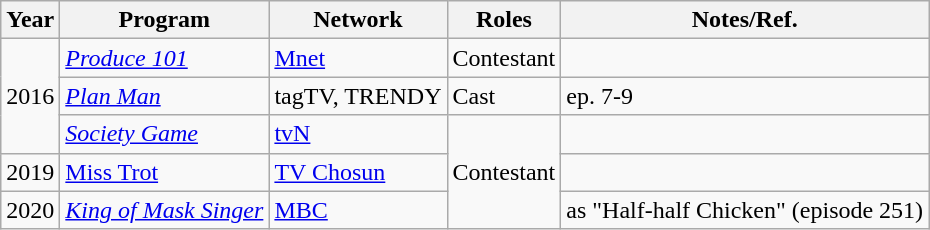<table class="wikitable">
<tr>
<th>Year</th>
<th>Program</th>
<th>Network</th>
<th>Roles</th>
<th>Notes/Ref.</th>
</tr>
<tr>
<td rowspan=3>2016</td>
<td><em><a href='#'>Produce 101</a></em></td>
<td><a href='#'>Mnet</a></td>
<td>Contestant</td>
<td></td>
</tr>
<tr>
<td><em><a href='#'>Plan Man</a></em></td>
<td>tagTV, TRENDY</td>
<td>Cast</td>
<td>ep. 7-9</td>
</tr>
<tr>
<td><em><a href='#'>Society Game</a></em></td>
<td><a href='#'>tvN</a></td>
<td rowspan="3">Contestant</td>
<td></td>
</tr>
<tr>
<td>2019</td>
<td><a href='#'>Miss Trot</a></td>
<td><a href='#'>TV Chosun</a></td>
<td></td>
</tr>
<tr>
<td>2020</td>
<td><em><a href='#'>King of Mask Singer</a></em></td>
<td><a href='#'>MBC</a></td>
<td>as "Half-half Chicken" (episode 251)</td>
</tr>
</table>
